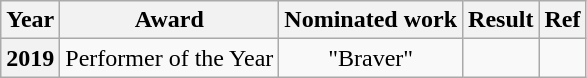<table class="wikitable sortable" style=text-align:center>
<tr>
<th>Year</th>
<th>Award</th>
<th>Nominated work</th>
<th>Result</th>
<th>Ref</th>
</tr>
<tr>
<th>2019</th>
<td>Performer of the Year</td>
<td align=center>"Braver"</td>
<td></td>
<td></td>
</tr>
</table>
